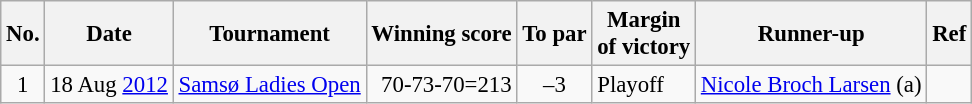<table class="wikitable" style="font-size:95%;">
<tr>
<th>No.</th>
<th>Date</th>
<th>Tournament</th>
<th>Winning score</th>
<th>To par</th>
<th>Margin<br>of victory</th>
<th>Runner-up</th>
<th>Ref</th>
</tr>
<tr>
<td align=center>1</td>
<td align=right>18 Aug <a href='#'>2012</a></td>
<td><a href='#'>Samsø Ladies Open</a></td>
<td align=right>70-73-70=213</td>
<td align=center>–3</td>
<td>Playoff</td>
<td> <a href='#'>Nicole Broch Larsen</a> (a)</td>
<td></td>
</tr>
</table>
